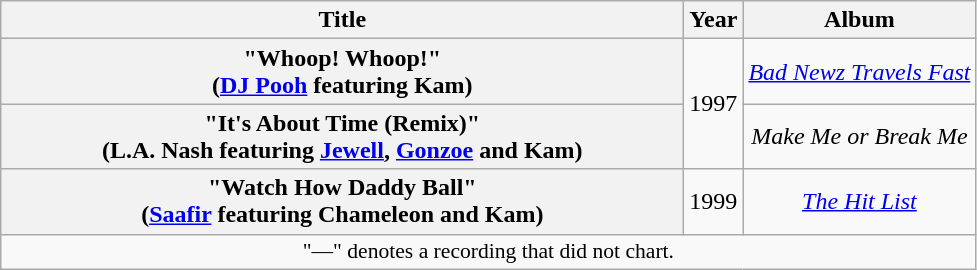<table class="wikitable plainrowheaders" style="text-align:center;">
<tr>
<th scope="col" rowspan="1" style="width:28em;">Title</th>
<th scope="col" rowspan="1">Year</th>
<th scope="col" rowspan="1">Album</th>
</tr>
<tr>
<th scope="row">"Whoop! Whoop!"<br><span>(<a href='#'>DJ Pooh</a> featuring Kam)</span></th>
<td rowspan="2">1997</td>
<td><em><a href='#'>Bad Newz Travels Fast</a></em></td>
</tr>
<tr>
<th scope="row">"It's About Time (Remix)"<br><span>(L.A. Nash featuring <a href='#'>Jewell</a>, <a href='#'>Gonzoe</a> and Kam)</span></th>
<td><em>Make Me or Break Me</em></td>
</tr>
<tr>
<th scope="row">"Watch How Daddy Ball"<br><span>(<a href='#'>Saafir</a> featuring Chameleon and Kam)</span></th>
<td rowspan="1">1999</td>
<td><em><a href='#'>The Hit List</a></em></td>
</tr>
<tr>
<td colspan="13" style="font-size:90%">"—" denotes a recording that did not chart.</td>
</tr>
</table>
